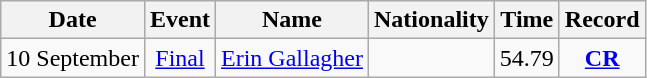<table class="wikitable" style=text-align:center>
<tr>
<th>Date</th>
<th>Event</th>
<th>Name</th>
<th>Nationality</th>
<th>Time</th>
<th>Record</th>
</tr>
<tr>
<td>10 September</td>
<td><a href='#'>Final</a></td>
<td align=left><a href='#'>Erin Gallagher</a></td>
<td align=left></td>
<td>54.79</td>
<td><strong><a href='#'>CR</a></strong></td>
</tr>
</table>
